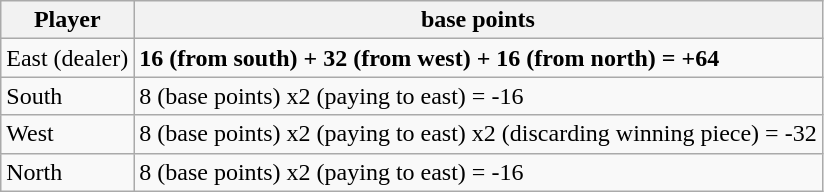<table class="wikitable">
<tr>
<th>Player</th>
<th>base points</th>
</tr>
<tr>
<td>East (dealer)</td>
<td><strong>16 (from south) + 32 (from west) + 16 (from north) = +64</strong></td>
</tr>
<tr>
<td>South</td>
<td>8 (base points) x2 (paying to east) = -16</td>
</tr>
<tr>
<td>West</td>
<td>8 (base points) x2 (paying to east) x2 (discarding winning piece) = -32</td>
</tr>
<tr>
<td>North</td>
<td>8 (base points) x2 (paying to east) = -16</td>
</tr>
</table>
